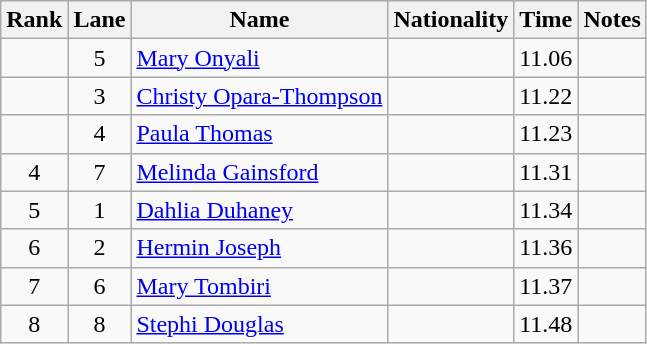<table class="wikitable sortable" style=" text-align:center">
<tr>
<th>Rank</th>
<th>Lane</th>
<th>Name</th>
<th>Nationality</th>
<th>Time</th>
<th>Notes</th>
</tr>
<tr>
<td></td>
<td>5</td>
<td align=left><a href='#'>Mary Onyali</a></td>
<td align=left></td>
<td>11.06</td>
<td></td>
</tr>
<tr>
<td></td>
<td>3</td>
<td align=left><a href='#'>Christy Opara-Thompson</a></td>
<td align=left></td>
<td>11.22</td>
<td></td>
</tr>
<tr>
<td></td>
<td>4</td>
<td align=left><a href='#'>Paula Thomas</a></td>
<td align=left></td>
<td>11.23</td>
<td></td>
</tr>
<tr>
<td>4</td>
<td>7</td>
<td align=left><a href='#'>Melinda Gainsford</a></td>
<td align=left></td>
<td>11.31</td>
<td></td>
</tr>
<tr>
<td>5</td>
<td>1</td>
<td align=left><a href='#'>Dahlia Duhaney</a></td>
<td align=left></td>
<td>11.34</td>
<td></td>
</tr>
<tr>
<td>6</td>
<td>2</td>
<td align=left><a href='#'>Hermin Joseph</a></td>
<td align=left></td>
<td>11.36</td>
<td></td>
</tr>
<tr>
<td>7</td>
<td>6</td>
<td align=left><a href='#'>Mary Tombiri</a></td>
<td align=left></td>
<td>11.37</td>
<td></td>
</tr>
<tr>
<td>8</td>
<td>8</td>
<td align=left><a href='#'>Stephi Douglas</a></td>
<td align=left></td>
<td>11.48</td>
<td></td>
</tr>
</table>
